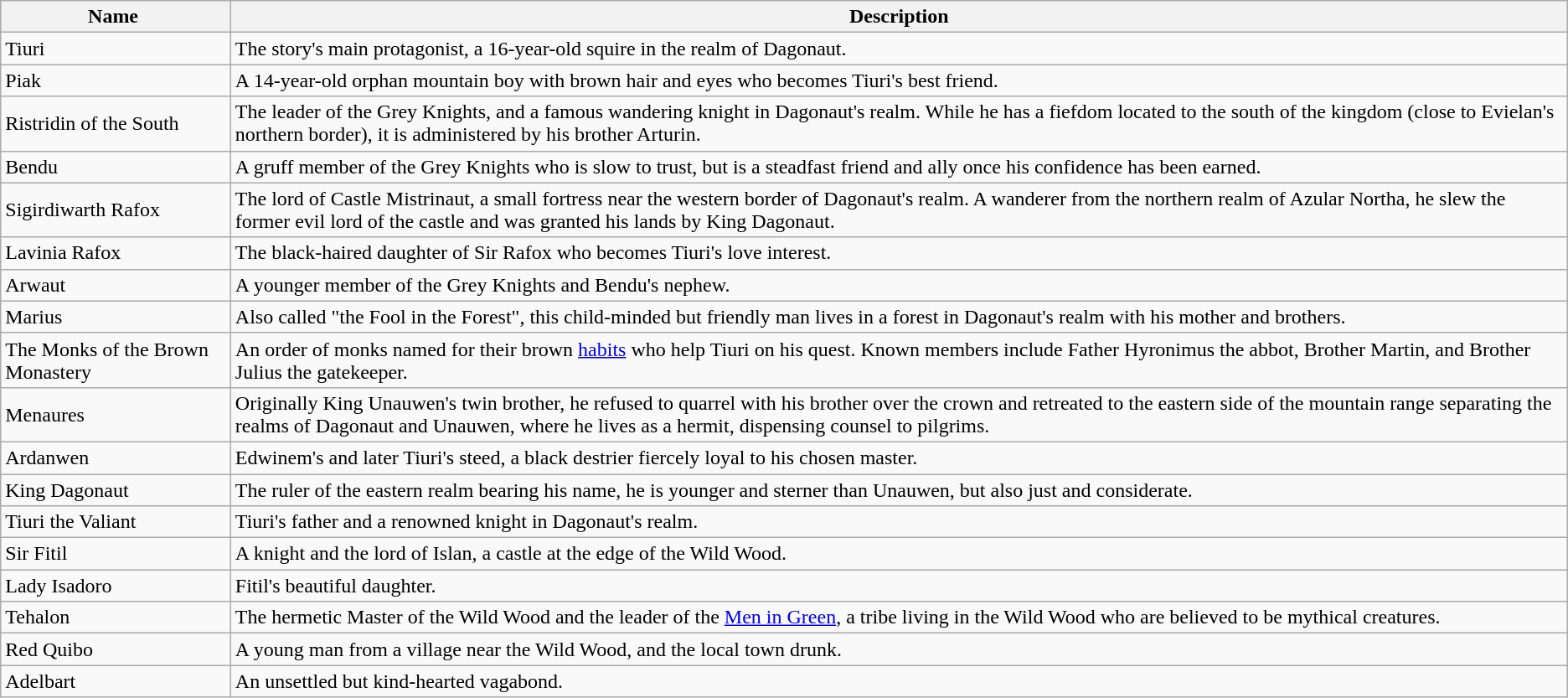<table class="wikitable">
<tr>
<th>Name </th>
<th>Description</th>
</tr>
<tr>
<td>Tiuri</td>
<td>The story's main protagonist, a 16-year-old squire in the realm of Dagonaut.</td>
</tr>
<tr>
<td>Piak</td>
<td>A 14-year-old orphan mountain boy with brown hair and eyes who becomes Tiuri's best friend.</td>
</tr>
<tr>
<td>Ristridin of the South</td>
<td>The leader of the Grey Knights, and a famous wandering knight in Dagonaut's realm. While he has a fiefdom located to the south of the kingdom (close to Evielan's northern border), it is administered by his brother Arturin.</td>
</tr>
<tr>
<td>Bendu</td>
<td>A gruff member of the Grey Knights who is slow to trust, but is a steadfast friend and ally once his confidence has been earned.</td>
</tr>
<tr>
<td>Sigirdiwarth Rafox</td>
<td>The lord of Castle Mistrinaut, a small fortress near the western border of Dagonaut's realm. A wanderer from the northern realm of Azular Northa, he slew the former evil lord of the castle and was granted his lands by King Dagonaut.</td>
</tr>
<tr>
<td>Lavinia Rafox</td>
<td>The black-haired daughter of Sir Rafox who becomes Tiuri's love interest.</td>
</tr>
<tr>
<td>Arwaut</td>
<td>A younger member of the Grey Knights and Bendu's nephew.</td>
</tr>
<tr>
<td>Marius</td>
<td>Also called "the Fool in the Forest", this child-minded but friendly man lives in a forest in Dagonaut's realm with his mother and brothers.</td>
</tr>
<tr>
<td>The Monks of the Brown Monastery</td>
<td>An order of monks named for their brown <a href='#'>habits</a> who help Tiuri on his quest. Known members include Father Hyronimus the abbot, Brother Martin, and Brother Julius the gatekeeper.</td>
</tr>
<tr>
<td>Menaures</td>
<td>Originally King Unauwen's twin brother, he refused to quarrel with his brother over the crown and retreated to the eastern side of the mountain range separating the realms of Dagonaut and Unauwen, where he lives as a hermit, dispensing counsel to pilgrims.</td>
</tr>
<tr>
<td>Ardanwen</td>
<td>Edwinem's and later Tiuri's steed, a black destrier fiercely loyal to his chosen master.</td>
</tr>
<tr>
<td>King Dagonaut</td>
<td>The ruler of the eastern realm bearing his name, he is younger and sterner than Unauwen, but also just and considerate.</td>
</tr>
<tr>
<td>Tiuri the Valiant</td>
<td>Tiuri's father and a renowned knight in Dagonaut's realm.</td>
</tr>
<tr>
<td>Sir Fitil</td>
<td>A knight and the lord of Islan, a castle at the edge of the Wild Wood.</td>
</tr>
<tr>
<td>Lady Isadoro</td>
<td>Fitil's beautiful daughter.</td>
</tr>
<tr>
<td>Tehalon</td>
<td>The hermetic Master of the Wild Wood and the leader of the <a href='#'>Men in Green</a>, a tribe living in the Wild Wood who are believed to be mythical creatures.</td>
</tr>
<tr>
<td>Red Quibo</td>
<td>A young man from a village near the Wild Wood, and the local town drunk.</td>
</tr>
<tr>
<td>Adelbart</td>
<td>An unsettled but kind-hearted vagabond.</td>
</tr>
</table>
